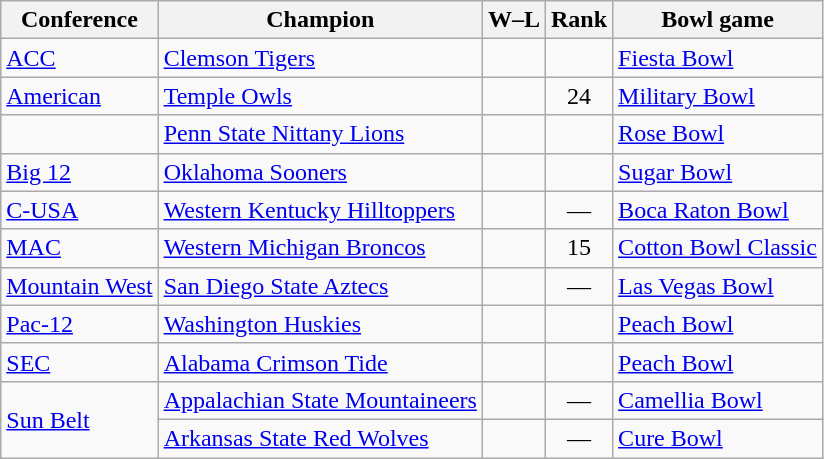<table class="wikitable sortable">
<tr>
<th>Conference</th>
<th>Champion</th>
<th>W–L</th>
<th>Rank</th>
<th>Bowl game</th>
</tr>
<tr>
<td><a href='#'>ACC</a></td>
<td><a href='#'>Clemson Tigers</a></td>
<td></td>
<td align=center></td>
<td><a href='#'>Fiesta Bowl</a></td>
</tr>
<tr>
<td><a href='#'>American</a></td>
<td><a href='#'>Temple Owls</a></td>
<td></td>
<td align=center>24</td>
<td><a href='#'>Military Bowl</a></td>
</tr>
<tr>
<td></td>
<td><a href='#'>Penn State Nittany Lions</a></td>
<td></td>
<td align=center></td>
<td><a href='#'>Rose Bowl</a></td>
</tr>
<tr>
<td><a href='#'>Big 12</a></td>
<td><a href='#'>Oklahoma Sooners</a></td>
<td></td>
<td align=center></td>
<td><a href='#'>Sugar Bowl</a></td>
</tr>
<tr>
<td><a href='#'>C-USA</a></td>
<td><a href='#'>Western Kentucky Hilltoppers</a></td>
<td></td>
<td align=center>—</td>
<td><a href='#'>Boca Raton Bowl</a></td>
</tr>
<tr>
<td><a href='#'>MAC</a></td>
<td><a href='#'>Western Michigan Broncos</a></td>
<td></td>
<td align=center>15</td>
<td><a href='#'>Cotton Bowl Classic</a></td>
</tr>
<tr>
<td><a href='#'>Mountain West</a></td>
<td><a href='#'>San Diego State Aztecs</a></td>
<td></td>
<td align=center>—</td>
<td><a href='#'>Las Vegas Bowl</a></td>
</tr>
<tr>
<td><a href='#'>Pac-12</a></td>
<td><a href='#'>Washington Huskies</a></td>
<td></td>
<td align=center></td>
<td><a href='#'>Peach Bowl</a></td>
</tr>
<tr>
<td><a href='#'>SEC</a></td>
<td><a href='#'>Alabama Crimson Tide</a></td>
<td></td>
<td align=center></td>
<td><a href='#'>Peach Bowl</a></td>
</tr>
<tr>
<td rowspan=2><a href='#'>Sun Belt</a></td>
<td><a href='#'>Appalachian State Mountaineers</a></td>
<td align=center></td>
<td align=center>—</td>
<td><a href='#'>Camellia Bowl</a></td>
</tr>
<tr>
<td> <a href='#'>Arkansas State Red Wolves</a></td>
<td align=center></td>
<td align=center>—</td>
<td><a href='#'>Cure Bowl</a></td>
</tr>
</table>
